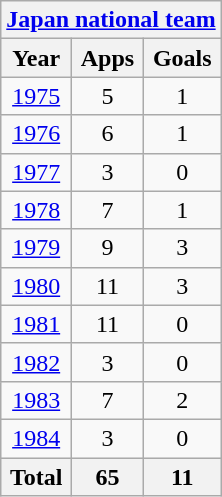<table class="wikitable" style="text-align:center">
<tr>
<th colspan=3><a href='#'>Japan national team</a></th>
</tr>
<tr>
<th>Year</th>
<th>Apps</th>
<th>Goals</th>
</tr>
<tr>
<td><a href='#'>1975</a></td>
<td>5</td>
<td>1</td>
</tr>
<tr>
<td><a href='#'>1976</a></td>
<td>6</td>
<td>1</td>
</tr>
<tr>
<td><a href='#'>1977</a></td>
<td>3</td>
<td>0</td>
</tr>
<tr>
<td><a href='#'>1978</a></td>
<td>7</td>
<td>1</td>
</tr>
<tr>
<td><a href='#'>1979</a></td>
<td>9</td>
<td>3</td>
</tr>
<tr>
<td><a href='#'>1980</a></td>
<td>11</td>
<td>3</td>
</tr>
<tr>
<td><a href='#'>1981</a></td>
<td>11</td>
<td>0</td>
</tr>
<tr>
<td><a href='#'>1982</a></td>
<td>3</td>
<td>0</td>
</tr>
<tr>
<td><a href='#'>1983</a></td>
<td>7</td>
<td>2</td>
</tr>
<tr>
<td><a href='#'>1984</a></td>
<td>3</td>
<td>0</td>
</tr>
<tr>
<th>Total</th>
<th>65</th>
<th>11</th>
</tr>
</table>
